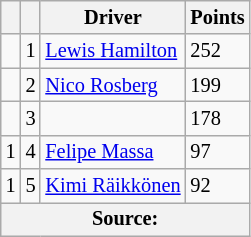<table class="wikitable" style="font-size: 85%;">
<tr>
<th></th>
<th></th>
<th>Driver</th>
<th>Points</th>
</tr>
<tr>
<td align="left"></td>
<td align="center">1</td>
<td> <a href='#'>Lewis Hamilton</a></td>
<td align="left">252</td>
</tr>
<tr>
<td align="left"></td>
<td align="center">2</td>
<td> <a href='#'>Nico Rosberg</a></td>
<td align="left">199</td>
</tr>
<tr>
<td align="left"></td>
<td align="center">3</td>
<td></td>
<td align="left">178</td>
</tr>
<tr>
<td align="left"> 1</td>
<td align="center">4</td>
<td>  <a href='#'>Felipe Massa</a></td>
<td align="left">97</td>
</tr>
<tr>
<td align="left"> 1</td>
<td align="center">5</td>
<td> <a href='#'>Kimi Räikkönen</a></td>
<td align="left">92</td>
</tr>
<tr>
<th colspan=4>Source:</th>
</tr>
</table>
